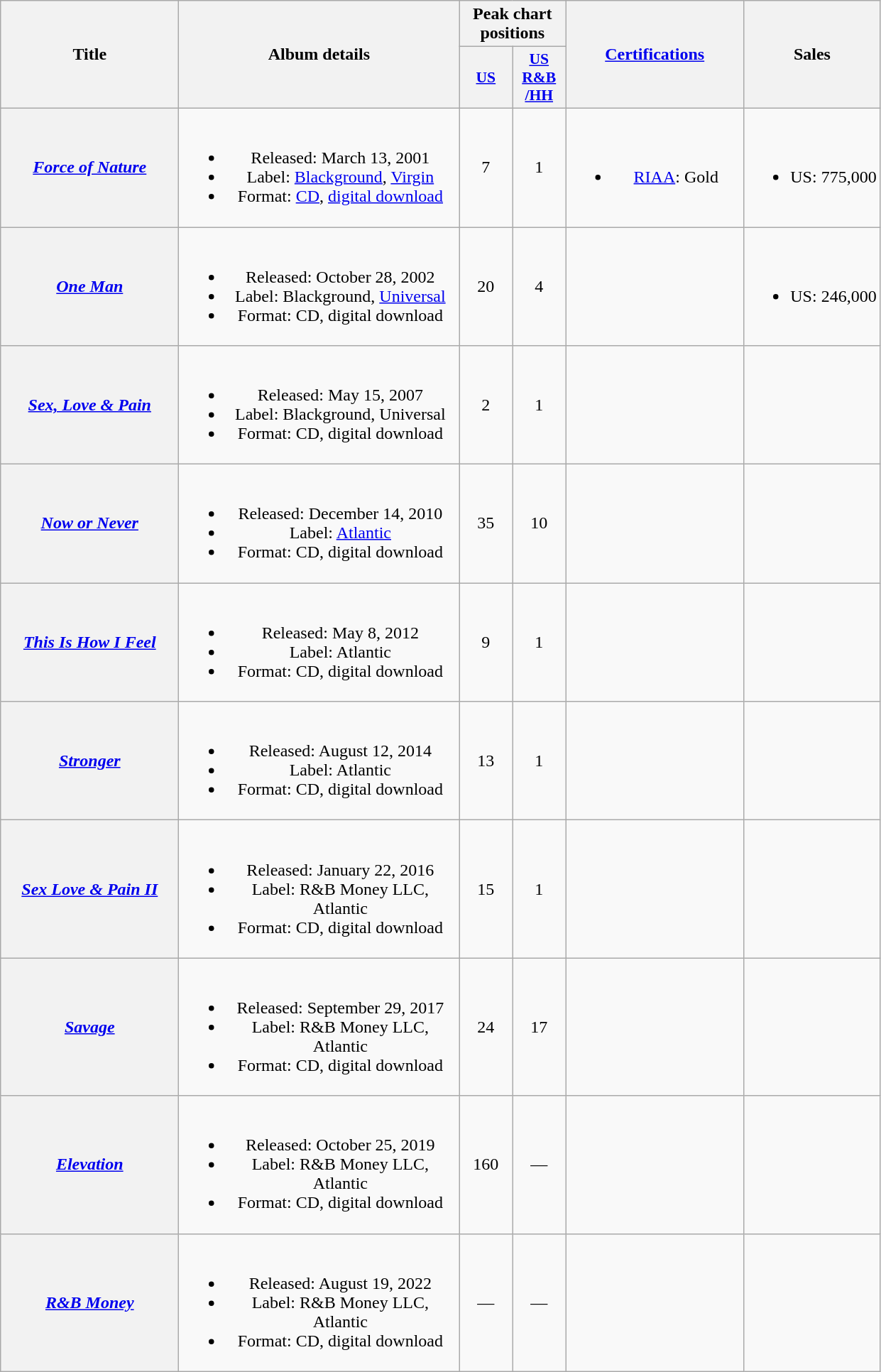<table class="wikitable plainrowheaders" style="text-align:center;">
<tr>
<th scope="col" rowspan="2" style="width:10em;">Title</th>
<th scope="col" rowspan="2" style="width:16em;">Album details</th>
<th scope="col" colspan="2">Peak chart positions</th>
<th scope="col" rowspan="2" style="width:10em;"><a href='#'>Certifications</a></th>
<th scope="col" rowspan="2">Sales</th>
</tr>
<tr>
<th scope="col" style="width:3em;font-size:90%;"><a href='#'>US</a><br></th>
<th scope="col" style="width:3em;font-size:90%;"><a href='#'>US<br>R&B<br>/HH</a><br></th>
</tr>
<tr>
<th scope="row"><em><a href='#'>Force of Nature</a></em></th>
<td><br><ul><li>Released: March 13, 2001</li><li>Label: <a href='#'>Blackground</a>, <a href='#'>Virgin</a></li><li>Format: <a href='#'>CD</a>, <a href='#'>digital download</a></li></ul></td>
<td>7</td>
<td>1</td>
<td><br><ul><li><a href='#'>RIAA</a>: Gold</li></ul></td>
<td><br><ul><li>US: 775,000</li></ul></td>
</tr>
<tr>
<th scope="row"><em><a href='#'>One Man</a></em></th>
<td><br><ul><li>Released: October 28, 2002</li><li>Label: Blackground, <a href='#'>Universal</a></li><li>Format: CD, digital download</li></ul></td>
<td>20</td>
<td>4</td>
<td></td>
<td><br><ul><li>US: 246,000</li></ul></td>
</tr>
<tr>
<th scope="row"><em><a href='#'>Sex, Love & Pain</a></em></th>
<td><br><ul><li>Released: May 15, 2007</li><li>Label: Blackground, Universal</li><li>Format: CD, digital download</li></ul></td>
<td>2</td>
<td>1</td>
<td></td>
<td></td>
</tr>
<tr>
<th scope="row"><em><a href='#'>Now or Never</a></em></th>
<td><br><ul><li>Released: December 14, 2010</li><li>Label: <a href='#'>Atlantic</a></li><li>Format: CD, digital download</li></ul></td>
<td>35</td>
<td>10</td>
<td></td>
</tr>
<tr>
<th scope="row"><em><a href='#'>This Is How I Feel</a></em></th>
<td><br><ul><li>Released: May 8, 2012</li><li>Label: Atlantic</li><li>Format: CD, digital download</li></ul></td>
<td>9</td>
<td>1</td>
<td></td>
<td></td>
</tr>
<tr>
<th scope="row"><em><a href='#'>Stronger</a></em></th>
<td><br><ul><li>Released: August 12, 2014</li><li>Label: Atlantic</li><li>Format: CD, digital download</li></ul></td>
<td>13</td>
<td>1</td>
<td></td>
</tr>
<tr>
<th scope="row"><em><a href='#'>Sex Love & Pain II</a></em></th>
<td><br><ul><li>Released: January 22, 2016</li><li>Label: R&B Money LLC, Atlantic</li><li>Format: CD, digital download</li></ul></td>
<td>15</td>
<td>1</td>
<td></td>
<td></td>
</tr>
<tr>
<th scope="row"><em><a href='#'>Savage</a></em></th>
<td><br><ul><li>Released: September 29, 2017</li><li>Label: R&B Money LLC, Atlantic</li><li>Format: CD, digital download</li></ul></td>
<td>24</td>
<td>17</td>
<td></td>
<td></td>
</tr>
<tr>
<th scope="row"><em><a href='#'>Elevation</a></em></th>
<td><br><ul><li>Released: October 25, 2019</li><li>Label: R&B Money LLC, Atlantic</li><li>Format: CD, digital download</li></ul></td>
<td>160</td>
<td>—</td>
<td></td>
<td></td>
</tr>
<tr>
<th scope="row"><em><a href='#'>R&B Money</a></em></th>
<td><br><ul><li>Released: August 19, 2022</li><li>Label: R&B Money LLC, Atlantic</li><li>Format: CD, digital download</li></ul></td>
<td>—</td>
<td>—</td>
<td></td>
<td></td>
</tr>
</table>
